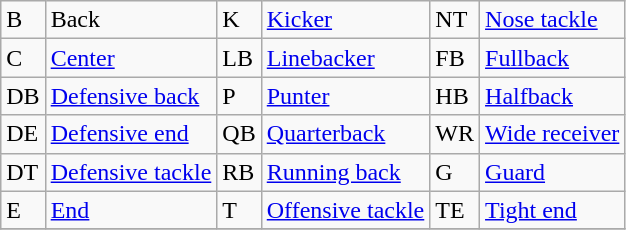<table class="wikitable">
<tr>
<td>B</td>
<td>Back</td>
<td>K</td>
<td><a href='#'>Kicker</a></td>
<td>NT</td>
<td><a href='#'>Nose tackle</a></td>
</tr>
<tr>
<td>C</td>
<td><a href='#'>Center</a></td>
<td>LB</td>
<td><a href='#'>Linebacker</a></td>
<td>FB</td>
<td><a href='#'>Fullback</a></td>
</tr>
<tr>
<td>DB</td>
<td><a href='#'>Defensive back</a></td>
<td>P</td>
<td><a href='#'>Punter</a></td>
<td>HB</td>
<td><a href='#'>Halfback</a></td>
</tr>
<tr>
<td>DE</td>
<td><a href='#'>Defensive end</a></td>
<td>QB</td>
<td><a href='#'>Quarterback</a></td>
<td>WR</td>
<td><a href='#'>Wide receiver</a></td>
</tr>
<tr>
<td>DT</td>
<td><a href='#'>Defensive tackle</a></td>
<td>RB</td>
<td><a href='#'>Running back</a></td>
<td>G</td>
<td><a href='#'>Guard</a></td>
</tr>
<tr>
<td>E</td>
<td><a href='#'>End</a></td>
<td>T</td>
<td><a href='#'>Offensive tackle</a></td>
<td>TE</td>
<td><a href='#'>Tight end</a></td>
</tr>
<tr>
</tr>
</table>
